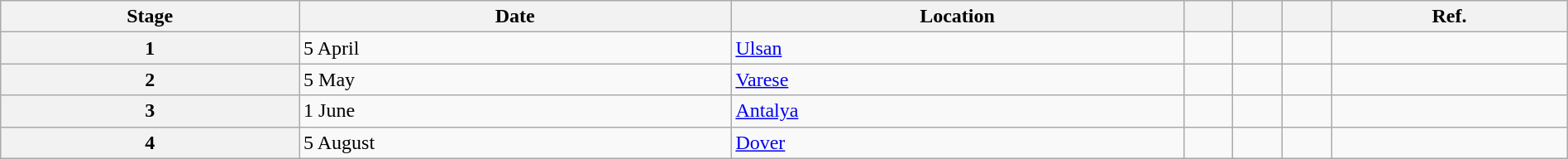<table class="wikitable" style="width:100%">
<tr>
<th>Stage</th>
<th>Date</th>
<th>Location</th>
<th></th>
<th></th>
<th></th>
<th>Ref.</th>
</tr>
<tr>
<th>1</th>
<td>5 April</td>
<td> <a href='#'>Ulsan</a></td>
<td></td>
<td></td>
<td></td>
<td></td>
</tr>
<tr>
<th>2</th>
<td>5 May</td>
<td> <a href='#'>Varese</a></td>
<td></td>
<td></td>
<td></td>
<td></td>
</tr>
<tr>
<th>3</th>
<td>1 June</td>
<td> <a href='#'>Antalya</a></td>
<td></td>
<td></td>
<td></td>
<td></td>
</tr>
<tr>
<th>4</th>
<td>5 August</td>
<td> <a href='#'>Dover</a></td>
<td></td>
<td></td>
<td></td>
<td></td>
</tr>
</table>
